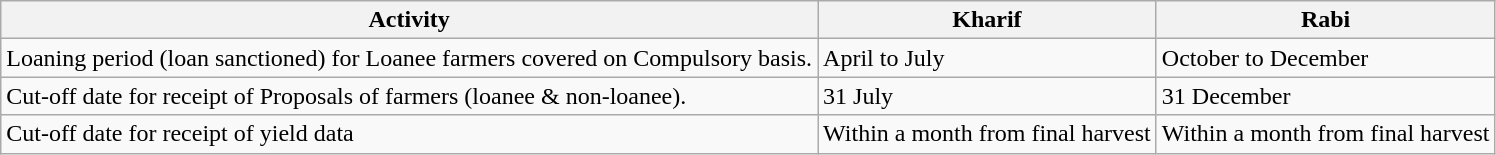<table class="wikitable">
<tr>
<th>Activity</th>
<th>Kharif</th>
<th>Rabi</th>
</tr>
<tr>
<td>Loaning period (loan sanctioned) for Loanee farmers covered on Compulsory basis.</td>
<td>April to July</td>
<td>October to December</td>
</tr>
<tr>
<td>Cut-off date for receipt of Proposals of farmers (loanee & non-loanee).</td>
<td>31 July</td>
<td>31 December</td>
</tr>
<tr>
<td>Cut-off date for receipt of yield data</td>
<td>Within a month from final harvest</td>
<td>Within a month from final harvest</td>
</tr>
</table>
